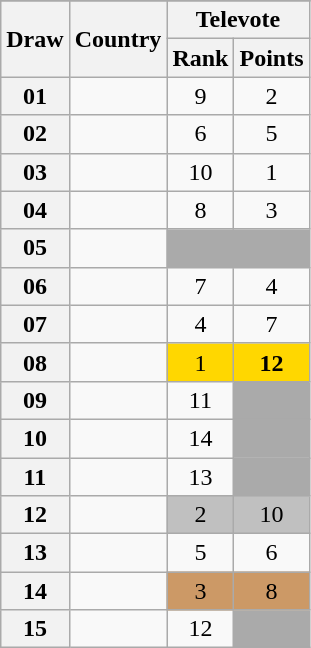<table class="sortable wikitable collapsible plainrowheaders" style="text-align:center;">
<tr>
</tr>
<tr>
<th scope="col" rowspan="2">Draw</th>
<th scope="col" rowspan="2">Country</th>
<th scope="col" colspan="2">Televote</th>
</tr>
<tr>
<th scope="col">Rank</th>
<th scope="col" class="unsortable">Points</th>
</tr>
<tr>
<th scope="row" style="text-align:center;">01</th>
<td style="text-align:left;"></td>
<td>9</td>
<td>2</td>
</tr>
<tr>
<th scope="row" style="text-align:center;">02</th>
<td style="text-align:left;"></td>
<td>6</td>
<td>5</td>
</tr>
<tr>
<th scope="row" style="text-align:center;">03</th>
<td style="text-align:left;"></td>
<td>10</td>
<td>1</td>
</tr>
<tr>
<th scope="row" style="text-align:center;">04</th>
<td style="text-align:left;"></td>
<td>8</td>
<td>3</td>
</tr>
<tr class=sortbottom>
<th scope="row" style="text-align:center;">05</th>
<td style="text-align:left;"></td>
<td style="background:#AAAAAA;"></td>
<td style="background:#AAAAAA;"></td>
</tr>
<tr>
<th scope="row" style="text-align:center;">06</th>
<td style="text-align:left;"></td>
<td>7</td>
<td>4</td>
</tr>
<tr>
<th scope="row" style="text-align:center;">07</th>
<td style="text-align:left;"></td>
<td>4</td>
<td>7</td>
</tr>
<tr>
<th scope="row" style="text-align:center;">08</th>
<td style="text-align:left;"></td>
<td style="background:gold;">1</td>
<td style="background:gold;"><strong>12</strong></td>
</tr>
<tr>
<th scope="row" style="text-align:center;">09</th>
<td style="text-align:left;"></td>
<td>11</td>
<td style="background:#AAAAAA;"></td>
</tr>
<tr>
<th scope="row" style="text-align:center;">10</th>
<td style="text-align:left;"></td>
<td>14</td>
<td style="background:#AAAAAA;"></td>
</tr>
<tr>
<th scope="row" style="text-align:center;">11</th>
<td style="text-align:left;"></td>
<td>13</td>
<td style="background:#AAAAAA;"></td>
</tr>
<tr>
<th scope="row" style="text-align:center;">12</th>
<td style="text-align:left;"></td>
<td style="background:silver;">2</td>
<td style="background:silver;">10</td>
</tr>
<tr>
<th scope="row" style="text-align:center;">13</th>
<td style="text-align:left;"></td>
<td>5</td>
<td>6</td>
</tr>
<tr>
<th scope="row" style="text-align:center;">14</th>
<td style="text-align:left;"></td>
<td style="background:#CC9966;">3</td>
<td style="background:#CC9966;">8</td>
</tr>
<tr>
<th scope="row" style="text-align:center;">15</th>
<td style="text-align:left;"></td>
<td>12</td>
<td style="background:#AAAAAA;"></td>
</tr>
</table>
